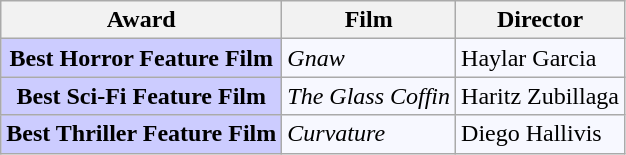<table class="wikitable sortable">
<tr>
<th>Award</th>
<th>Film</th>
<th>Director</th>
</tr>
<tr>
<th style="background: #ccccff;">Best Horror Feature Film</th>
<td style="background: #f7f8ff; white-space: nowrap;"><em>Gnaw</em></td>
<td style="background: #f7f8ff; white-space: nowrap;">Haylar Garcia</td>
</tr>
<tr>
<th style="background: #ccccff;">Best Sci-Fi Feature Film</th>
<td style="background: #f7f8ff; white-space: nowrap;"><em>The Glass Coffin</em></td>
<td style="background: #f7f8ff; white-space: nowrap;">Haritz Zubillaga</td>
</tr>
<tr>
<th style="background: #ccccff;">Best Thriller Feature Film</th>
<td style="background: #f7f8ff; white-space: nowrap;"><em>Curvature</em></td>
<td style="background: #f7f8ff; white-space: nowrap;">Diego Hallivis</td>
</tr>
</table>
